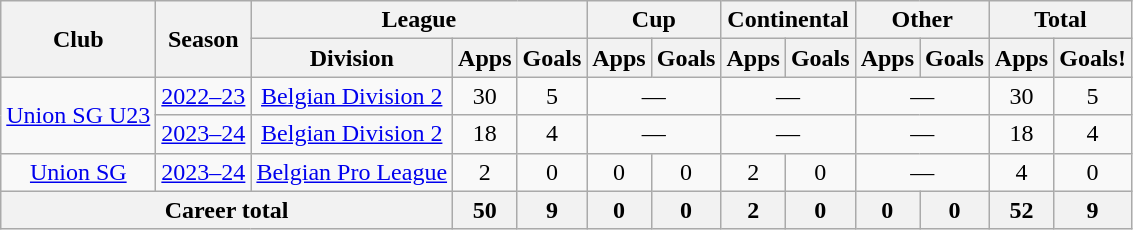<table class="wikitable" style="text-align: center">
<tr>
<th rowspan="2">Club</th>
<th rowspan="2">Season</th>
<th colspan="3">League</th>
<th colspan="2">Cup</th>
<th colspan="2">Continental</th>
<th colspan="2">Other</th>
<th colspan="2">Total</th>
</tr>
<tr>
<th>Division</th>
<th>Apps</th>
<th>Goals</th>
<th>Apps</th>
<th>Goals</th>
<th>Apps</th>
<th>Goals</th>
<th>Apps</th>
<th>Goals</th>
<th>Apps</th>
<th>Goals!</th>
</tr>
<tr>
<td rowspan="2"><a href='#'>Union SG U23</a></td>
<td><a href='#'>2022–23</a></td>
<td><a href='#'>Belgian Division 2</a></td>
<td>30</td>
<td>5</td>
<td colspan="2">—</td>
<td colspan="2">—</td>
<td colspan="2">—</td>
<td>30</td>
<td>5</td>
</tr>
<tr>
<td><a href='#'>2023–24</a></td>
<td><a href='#'>Belgian Division 2</a></td>
<td>18</td>
<td>4</td>
<td colspan="2">—</td>
<td colspan="2">—</td>
<td colspan="2">—</td>
<td>18</td>
<td>4</td>
</tr>
<tr>
<td rowspan="1"><a href='#'>Union SG</a></td>
<td><a href='#'>2023–24</a></td>
<td><a href='#'>Belgian Pro League</a></td>
<td>2</td>
<td>0</td>
<td>0</td>
<td>0</td>
<td>2</td>
<td>0</td>
<td colspan="2">—</td>
<td>4</td>
<td>0</td>
</tr>
<tr>
<th colspan="3">Career total</th>
<th>50</th>
<th>9</th>
<th>0</th>
<th>0</th>
<th>2</th>
<th>0</th>
<th>0</th>
<th>0</th>
<th>52</th>
<th>9</th>
</tr>
</table>
